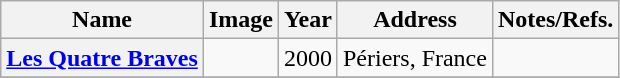<table class="wikitable sortable" style="text-align:center;font-size:100%;">
<tr>
<th>Name</th>
<th class="unsortable">Image</th>
<th>Year</th>
<th>Address</th>
<th class="unsortable">Notes/Refs.</th>
</tr>
<tr>
<th><a href='#'>Les Quatre Braves</a></th>
<td></td>
<td>2000</td>
<td>Périers, France</td>
<td style="text-align:left;"></td>
</tr>
<tr>
</tr>
</table>
